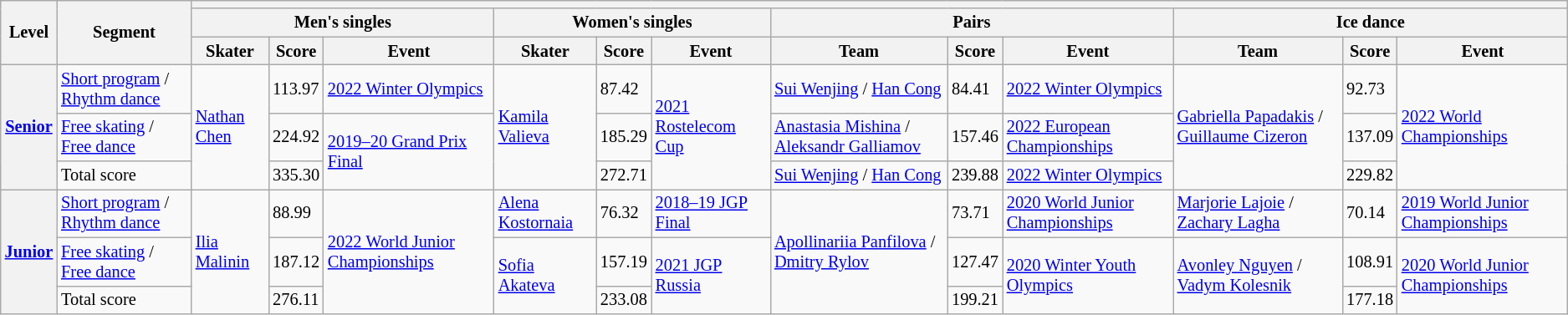<table class="wikitable unsortable" style="font-size:85%">
<tr>
<th rowspan=3>Level</th>
<th rowspan=3>Segment</th>
<th colspan=12></th>
</tr>
<tr>
<th colspan=3>Men's singles</th>
<th colspan=3>Women's singles</th>
<th colspan=3>Pairs</th>
<th colspan=3>Ice dance</th>
</tr>
<tr>
<th>Skater</th>
<th>Score</th>
<th>Event</th>
<th>Skater</th>
<th>Score</th>
<th>Event</th>
<th>Team</th>
<th>Score</th>
<th>Event</th>
<th>Team</th>
<th>Score</th>
<th>Event</th>
</tr>
<tr>
<th rowspan=3><a href='#'>Senior</a></th>
<td><a href='#'>Short program</a> / <a href='#'>Rhythm dance</a></td>
<td rowspan=3> <a href='#'>Nathan Chen</a></td>
<td>113.97</td>
<td><a href='#'>2022 Winter Olympics</a></td>
<td rowspan=3> <a href='#'>Kamila Valieva</a></td>
<td>87.42</td>
<td rowspan="3"><a href='#'>2021 Rostelecom Cup</a></td>
<td> <a href='#'>Sui Wenjing</a> / <a href='#'>Han Cong</a></td>
<td>84.41</td>
<td><a href='#'>2022 Winter Olympics</a></td>
<td rowspan=3> <a href='#'>Gabriella Papadakis</a> / <a href='#'>Guillaume Cizeron</a></td>
<td>92.73</td>
<td rowspan=3><a href='#'>2022 World Championships</a></td>
</tr>
<tr>
<td><a href='#'>Free skating</a> / <a href='#'>Free dance</a></td>
<td>224.92</td>
<td rowspan=2><a href='#'>2019–20 Grand Prix Final</a></td>
<td>185.29</td>
<td> <a href='#'>Anastasia Mishina</a> / <a href='#'>Aleksandr Galliamov</a></td>
<td>157.46</td>
<td><a href='#'>2022 European Championships</a></td>
<td>137.09</td>
</tr>
<tr>
<td>Total score</td>
<td>335.30</td>
<td>272.71</td>
<td> <a href='#'>Sui Wenjing</a> / <a href='#'>Han Cong</a></td>
<td>239.88</td>
<td><a href='#'>2022 Winter Olympics</a></td>
<td>229.82</td>
</tr>
<tr>
<th rowspan=3><a href='#'>Junior</a></th>
<td><a href='#'>Short program</a> / <a href='#'>Rhythm dance</a></td>
<td rowspan=3> <a href='#'>Ilia Malinin</a></td>
<td>88.99</td>
<td rowspan=3><a href='#'>2022 World Junior Championships</a></td>
<td> <a href='#'>Alena Kostornaia</a></td>
<td>76.32</td>
<td><a href='#'>2018–19 JGP Final</a></td>
<td rowspan=3> <a href='#'>Apollinariia Panfilova</a> / <a href='#'>Dmitry Rylov</a></td>
<td>73.71</td>
<td><a href='#'>2020 World Junior Championships</a></td>
<td> <a href='#'>Marjorie Lajoie</a> / <a href='#'>Zachary Lagha</a></td>
<td>70.14</td>
<td><a href='#'>2019 World Junior Championships</a></td>
</tr>
<tr>
<td><a href='#'>Free skating</a> / <a href='#'>Free dance</a></td>
<td>187.12</td>
<td rowspan=2> <a href='#'>Sofia Akateva</a></td>
<td>157.19</td>
<td rowspan=2><a href='#'>2021 JGP Russia</a></td>
<td>127.47</td>
<td rowspan=2><a href='#'>2020 Winter Youth Olympics</a></td>
<td rowspan=2> <a href='#'>Avonley Nguyen</a> / <a href='#'>Vadym Kolesnik</a></td>
<td>108.91</td>
<td rowspan=2><a href='#'>2020 World Junior Championships</a></td>
</tr>
<tr>
<td>Total score</td>
<td>276.11</td>
<td>233.08</td>
<td>199.21</td>
<td>177.18</td>
</tr>
</table>
